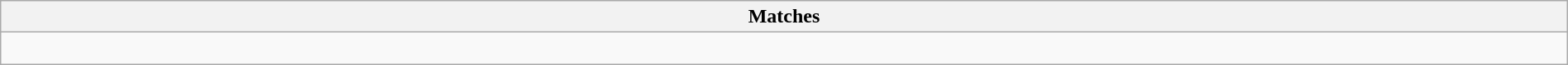<table class="wikitable collapsible collapsed" style="width:100%">
<tr>
<th>Matches</th>
</tr>
<tr>
<td><br>
</td>
</tr>
</table>
